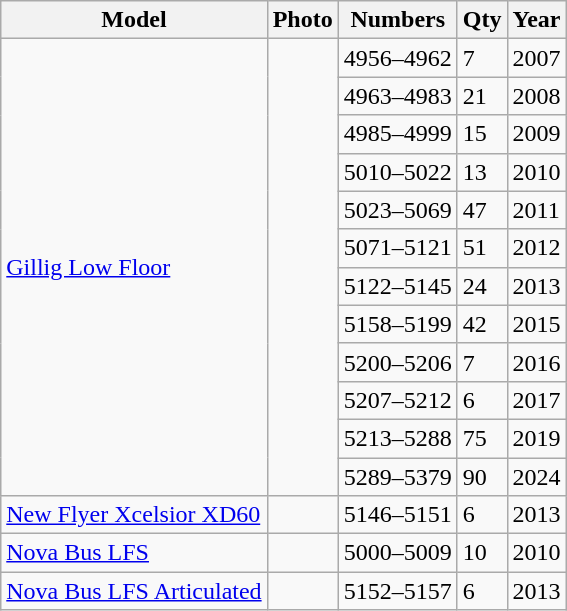<table class="wikitable" |>
<tr>
<th>Model</th>
<th>Photo</th>
<th>Numbers</th>
<th>Qty</th>
<th>Year</th>
</tr>
<tr>
<td rowspan="12"><a href='#'>Gillig Low Floor</a></td>
<td rowspan="12"></td>
<td>4956–4962</td>
<td>7</td>
<td>2007</td>
</tr>
<tr>
<td>4963–4983</td>
<td>21</td>
<td>2008</td>
</tr>
<tr>
<td>4985–4999</td>
<td>15</td>
<td>2009</td>
</tr>
<tr>
<td>5010–5022</td>
<td>13</td>
<td>2010</td>
</tr>
<tr>
<td>5023–5069</td>
<td>47</td>
<td>2011</td>
</tr>
<tr>
<td>5071–5121</td>
<td>51</td>
<td>2012</td>
</tr>
<tr>
<td>5122–5145</td>
<td>24</td>
<td>2013</td>
</tr>
<tr>
<td>5158–5199</td>
<td>42</td>
<td>2015</td>
</tr>
<tr>
<td>5200–5206</td>
<td>7</td>
<td>2016</td>
</tr>
<tr>
<td>5207–5212</td>
<td>6</td>
<td>2017</td>
</tr>
<tr>
<td>5213–5288</td>
<td>75</td>
<td>2019</td>
</tr>
<tr>
<td>5289–5379</td>
<td>90</td>
<td>2024</td>
</tr>
<tr>
<td><a href='#'>New Flyer Xcelsior XD60</a></td>
<td></td>
<td>5146–5151</td>
<td>6</td>
<td>2013</td>
</tr>
<tr>
<td><a href='#'>Nova Bus LFS</a></td>
<td></td>
<td>5000–5009</td>
<td>10</td>
<td>2010</td>
</tr>
<tr>
<td><a href='#'>Nova Bus LFS Articulated</a></td>
<td></td>
<td>5152–5157</td>
<td>6</td>
<td>2013</td>
</tr>
</table>
